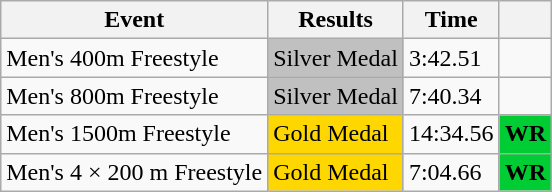<table class="wikitable">
<tr>
<th>Event</th>
<th>Results</th>
<th>Time</th>
<th></th>
</tr>
<tr>
<td>Men's 400m Freestyle</td>
<td bgcolor="silver">Silver Medal</td>
<td>3:42.51</td>
<td></td>
</tr>
<tr>
<td>Men's 800m Freestyle</td>
<td bgcolor="silver">Silver Medal</td>
<td>7:40.34</td>
<td></td>
</tr>
<tr>
<td>Men's 1500m Freestyle</td>
<td bgcolor="gold">Gold Medal</td>
<td>14:34.56</td>
<td bgcolor="00CC33"><strong>WR</strong></td>
</tr>
<tr>
<td>Men's 4 × 200 m Freestyle</td>
<td bgcolor="Gold">Gold Medal</td>
<td>7:04.66</td>
<td bgcolor="00CC33"><strong>WR</strong></td>
</tr>
</table>
